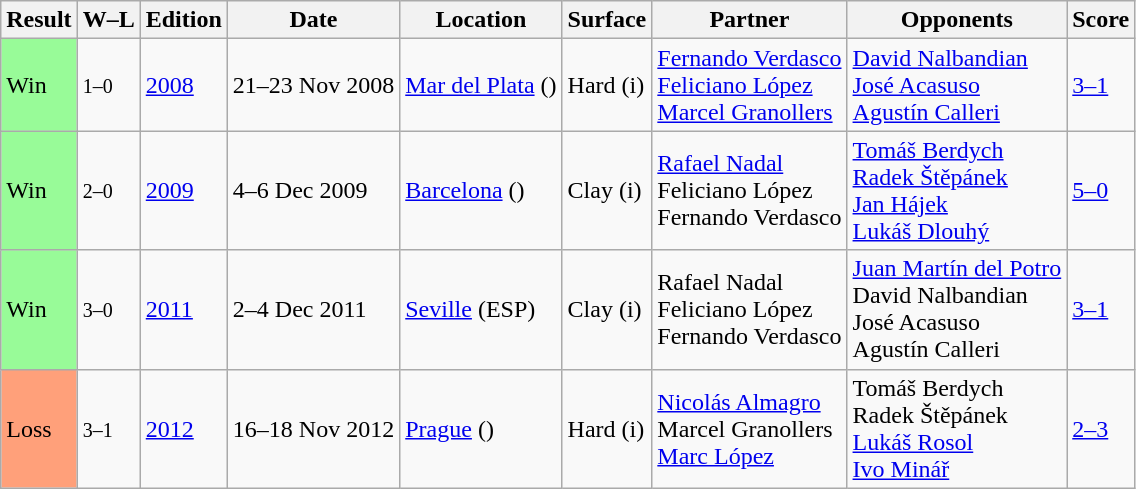<table class="sortable wikitable">
<tr>
<th>Result</th>
<th>W–L</th>
<th>Edition</th>
<th>Date</th>
<th>Location</th>
<th>Surface</th>
<th>Partner</th>
<th>Opponents</th>
<th>Score</th>
</tr>
<tr>
<td bgcolor=98FB98>Win</td>
<td><small>1–0</small></td>
<td><a href='#'>2008</a></td>
<td>21–23 Nov 2008</td>
<td><a href='#'>Mar del Plata</a> ()</td>
<td>Hard (i)</td>
<td> <a href='#'>Fernando Verdasco</a><br>  <a href='#'>Feliciano López</a><br> <a href='#'>Marcel Granollers</a></td>
<td> <a href='#'>David Nalbandian</a><br> <a href='#'>José Acasuso</a><br> <a href='#'>Agustín Calleri</a></td>
<td><a href='#'>3–1</a></td>
</tr>
<tr>
<td bgcolor=98FB98>Win</td>
<td><small>2–0</small></td>
<td><a href='#'>2009</a></td>
<td>4–6 Dec 2009</td>
<td><a href='#'>Barcelona</a> ()</td>
<td>Clay (i)</td>
<td> <a href='#'>Rafael Nadal</a><br> Feliciano López<br>  Fernando Verdasco</td>
<td> <a href='#'>Tomáš Berdych</a><br> <a href='#'>Radek Štěpánek</a><br> <a href='#'>Jan Hájek</a><br> <a href='#'>Lukáš Dlouhý</a></td>
<td><a href='#'>5–0</a></td>
</tr>
<tr>
<td bgcolor=98FB98>Win</td>
<td><small>3–0</small></td>
<td><a href='#'>2011</a></td>
<td>2–4 Dec 2011</td>
<td><a href='#'>Seville</a> (ESP)</td>
<td>Clay (i)</td>
<td> Rafael Nadal<br> Feliciano López<br>  Fernando Verdasco</td>
<td> <a href='#'>Juan Martín del Potro</a><br> David Nalbandian<br> José Acasuso<br> Agustín Calleri</td>
<td><a href='#'>3–1</a></td>
</tr>
<tr>
<td bgcolor=ffa07a>Loss</td>
<td><small>3–1</small></td>
<td><a href='#'>2012</a></td>
<td>16–18 Nov 2012</td>
<td><a href='#'>Prague</a> ()</td>
<td>Hard (i)</td>
<td> <a href='#'>Nicolás Almagro</a><br> Marcel Granollers <br>  <a href='#'>Marc López</a></td>
<td> Tomáš Berdych<br> Radek Štěpánek<br> <a href='#'>Lukáš Rosol</a><br> <a href='#'>Ivo Minář</a></td>
<td><a href='#'>2–3</a></td>
</tr>
</table>
